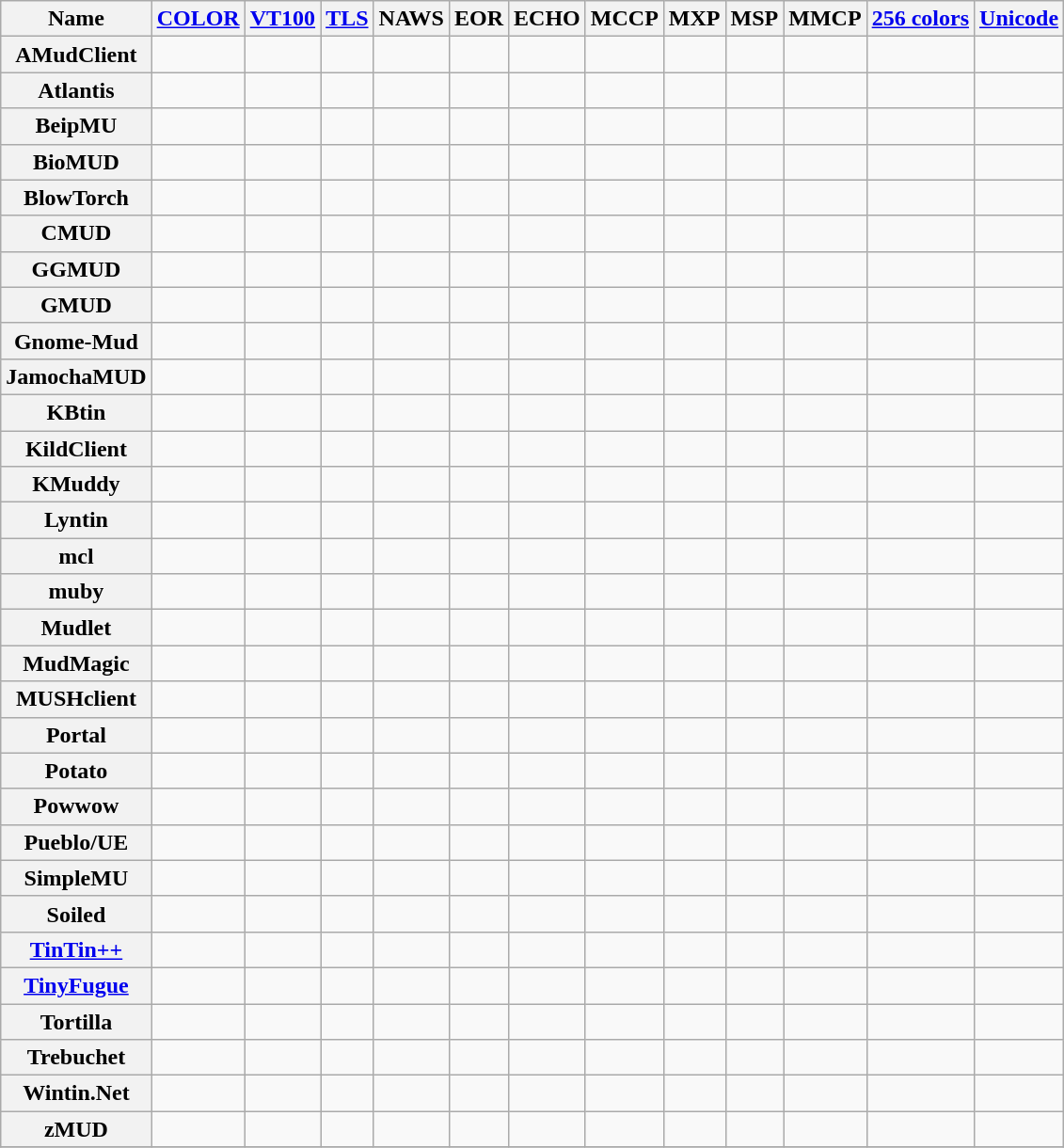<table class="sortable wikitable">
<tr>
<th>Name</th>
<th><a href='#'>COLOR</a></th>
<th><a href='#'>VT100</a></th>
<th><a href='#'>TLS</a></th>
<th>NAWS</th>
<th>EOR</th>
<th>ECHO</th>
<th>MCCP</th>
<th>MXP</th>
<th>MSP</th>
<th>MMCP</th>
<th><a href='#'>256 colors</a></th>
<th><a href='#'>Unicode</a></th>
</tr>
<tr>
<th>AMudClient</th>
<td></td>
<td></td>
<td></td>
<td></td>
<td></td>
<td></td>
<td></td>
<td></td>
<td></td>
<td></td>
<td></td>
<td></td>
</tr>
<tr>
<th>Atlantis</th>
<td></td>
<td></td>
<td></td>
<td></td>
<td></td>
<td></td>
<td></td>
<td></td>
<td></td>
<td></td>
<td></td>
<td></td>
</tr>
<tr>
<th>BeipMU</th>
<td></td>
<td></td>
<td></td>
<td></td>
<td></td>
<td></td>
<td></td>
<td></td>
<td></td>
<td></td>
<td></td>
<td></td>
</tr>
<tr>
<th>BioMUD</th>
<td></td>
<td></td>
<td></td>
<td></td>
<td></td>
<td></td>
<td></td>
<td></td>
<td></td>
<td></td>
<td></td>
<td></td>
</tr>
<tr>
<th>BlowTorch</th>
<td></td>
<td></td>
<td></td>
<td></td>
<td></td>
<td></td>
<td></td>
<td></td>
<td></td>
<td></td>
<td></td>
<td></td>
</tr>
<tr>
<th>CMUD</th>
<td></td>
<td></td>
<td></td>
<td></td>
<td></td>
<td></td>
<td></td>
<td></td>
<td></td>
<td></td>
<td></td>
<td></td>
</tr>
<tr>
<th>GGMUD</th>
<td></td>
<td></td>
<td></td>
<td></td>
<td></td>
<td></td>
<td></td>
<td></td>
<td></td>
<td></td>
<td></td>
<td></td>
</tr>
<tr>
<th>GMUD</th>
<td></td>
<td></td>
<td></td>
<td></td>
<td></td>
<td></td>
<td></td>
<td></td>
<td></td>
<td></td>
<td></td>
<td></td>
</tr>
<tr>
<th>Gnome-Mud</th>
<td></td>
<td></td>
<td></td>
<td></td>
<td></td>
<td></td>
<td></td>
<td></td>
<td></td>
<td></td>
<td></td>
<td></td>
</tr>
<tr>
<th>JamochaMUD</th>
<td></td>
<td></td>
<td></td>
<td></td>
<td></td>
<td></td>
<td></td>
<td></td>
<td></td>
<td></td>
<td></td>
<td></td>
</tr>
<tr>
<th>KBtin</th>
<td></td>
<td></td>
<td></td>
<td></td>
<td></td>
<td></td>
<td></td>
<td></td>
<td></td>
<td></td>
<td></td>
<td></td>
</tr>
<tr>
<th>KildClient</th>
<td></td>
<td></td>
<td></td>
<td></td>
<td></td>
<td></td>
<td></td>
<td></td>
<td></td>
<td></td>
<td></td>
<td></td>
</tr>
<tr>
<th>KMuddy</th>
<td></td>
<td></td>
<td></td>
<td></td>
<td></td>
<td></td>
<td></td>
<td></td>
<td></td>
<td></td>
<td></td>
<td></td>
</tr>
<tr>
<th>Lyntin</th>
<td></td>
<td></td>
<td></td>
<td></td>
<td></td>
<td></td>
<td></td>
<td></td>
<td></td>
<td></td>
<td></td>
<td></td>
</tr>
<tr>
<th>mcl</th>
<td></td>
<td></td>
<td></td>
<td></td>
<td></td>
<td></td>
<td></td>
<td></td>
<td></td>
<td></td>
<td></td>
<td></td>
</tr>
<tr>
<th>muby</th>
<td></td>
<td></td>
<td></td>
<td></td>
<td></td>
<td></td>
<td></td>
<td></td>
<td></td>
<td></td>
<td></td>
<td></td>
</tr>
<tr>
<th>Mudlet</th>
<td></td>
<td></td>
<td></td>
<td></td>
<td></td>
<td></td>
<td></td>
<td></td>
<td></td>
<td></td>
<td></td>
<td></td>
</tr>
<tr>
<th>MudMagic</th>
<td></td>
<td></td>
<td></td>
<td></td>
<td></td>
<td></td>
<td></td>
<td></td>
<td></td>
<td></td>
<td></td>
<td></td>
</tr>
<tr>
<th>MUSHclient</th>
<td></td>
<td></td>
<td></td>
<td></td>
<td></td>
<td></td>
<td></td>
<td></td>
<td></td>
<td></td>
<td></td>
<td></td>
</tr>
<tr>
<th>Portal</th>
<td></td>
<td></td>
<td></td>
<td></td>
<td></td>
<td></td>
<td></td>
<td></td>
<td></td>
<td></td>
<td></td>
<td></td>
</tr>
<tr>
<th>Potato</th>
<td></td>
<td></td>
<td></td>
<td></td>
<td></td>
<td></td>
<td></td>
<td></td>
<td></td>
<td></td>
<td></td>
<td></td>
</tr>
<tr>
<th>Powwow</th>
<td></td>
<td></td>
<td></td>
<td></td>
<td></td>
<td></td>
<td></td>
<td></td>
<td></td>
<td></td>
<td></td>
<td></td>
</tr>
<tr>
<th>Pueblo/UE</th>
<td></td>
<td></td>
<td></td>
<td></td>
<td></td>
<td></td>
<td></td>
<td></td>
<td></td>
<td></td>
<td></td>
<td></td>
</tr>
<tr>
<th>SimpleMU</th>
<td></td>
<td></td>
<td></td>
<td></td>
<td></td>
<td></td>
<td></td>
<td></td>
<td></td>
<td></td>
<td></td>
<td></td>
</tr>
<tr>
<th>Soiled</th>
<td></td>
<td></td>
<td></td>
<td></td>
<td></td>
<td></td>
<td></td>
<td></td>
<td></td>
<td></td>
<td></td>
<td></td>
</tr>
<tr>
<th><a href='#'>TinTin++</a></th>
<td></td>
<td></td>
<td></td>
<td></td>
<td></td>
<td></td>
<td></td>
<td></td>
<td></td>
<td></td>
<td></td>
<td></td>
</tr>
<tr>
<th><a href='#'>TinyFugue</a></th>
<td></td>
<td></td>
<td></td>
<td></td>
<td></td>
<td></td>
<td></td>
<td></td>
<td></td>
<td></td>
<td></td>
<td></td>
</tr>
<tr>
<th>Tortilla</th>
<td></td>
<td></td>
<td></td>
<td></td>
<td></td>
<td></td>
<td></td>
<td></td>
<td></td>
<td></td>
<td></td>
<td></td>
</tr>
<tr>
<th>Trebuchet</th>
<td></td>
<td></td>
<td></td>
<td></td>
<td></td>
<td></td>
<td></td>
<td></td>
<td></td>
<td></td>
<td></td>
<td></td>
</tr>
<tr>
<th>Wintin.Net</th>
<td></td>
<td></td>
<td></td>
<td></td>
<td></td>
<td></td>
<td></td>
<td></td>
<td></td>
<td></td>
<td></td>
<td></td>
</tr>
<tr>
<th>zMUD</th>
<td></td>
<td></td>
<td></td>
<td></td>
<td></td>
<td></td>
<td></td>
<td></td>
<td></td>
<td></td>
<td></td>
<td></td>
</tr>
<tr>
</tr>
</table>
